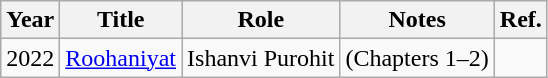<table class="wikitable sortable">
<tr>
<th>Year</th>
<th>Title</th>
<th>Role</th>
<th>Notes</th>
<th>Ref.</th>
</tr>
<tr>
<td>2022</td>
<td><a href='#'>Roohaniyat</a></td>
<td>Ishanvi Purohit</td>
<td>(Chapters 1–2)</td>
<td></td>
</tr>
</table>
